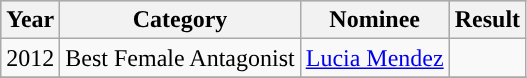<table class="wikitable">
<tr style="background:#b0c4de;">
<th>Year</th>
<th>Category</th>
<th>Nominee</th>
<th>Result</th>
</tr>
<tr>
<td>2012</td>
<td>Best Female Antagonist</td>
<td><a href='#'>Lucia Mendez</a></td>
<td></td>
</tr>
<tr>
</tr>
</table>
